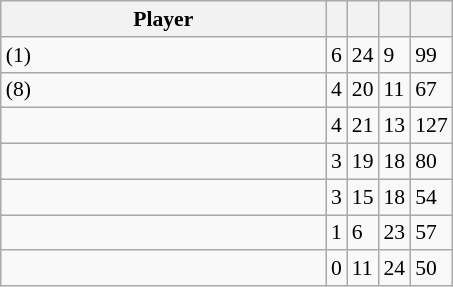<table class="wikitable" style=font-size:90%>
<tr>
<th>Player</th>
<th></th>
<th></th>
<th></th>
<th></th>
</tr>
<tr>
<td width="210"><strong></strong> (1)</td>
<td>6</td>
<td>24</td>
<td>9</td>
<td>99</td>
</tr>
<tr>
<td><strong></strong> (8)</td>
<td>4</td>
<td>20</td>
<td>11</td>
<td>67</td>
</tr>
<tr>
<td></td>
<td>4</td>
<td>21</td>
<td>13</td>
<td>127</td>
</tr>
<tr>
<td></td>
<td>3</td>
<td>19</td>
<td>18</td>
<td>80</td>
</tr>
<tr>
<td></td>
<td>3</td>
<td>15</td>
<td>18</td>
<td>54</td>
</tr>
<tr>
<td></td>
<td>1</td>
<td>6</td>
<td>23</td>
<td>57</td>
</tr>
<tr>
<td></td>
<td>0</td>
<td>11</td>
<td>24</td>
<td>50</td>
</tr>
</table>
